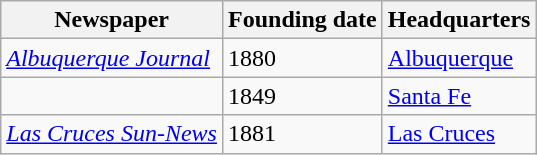<table class="wikitable sortable" style="border: gray solid 1px; border-collapse: collapse;" cellpadding="5">
<tr valign="top">
<th>Newspaper</th>
<th>Founding date</th>
<th>Headquarters</th>
</tr>
<tr>
<td><em><a href='#'>Albuquerque Journal</a></em></td>
<td>1880</td>
<td><a href='#'>Albuquerque</a></td>
</tr>
<tr>
<td></td>
<td>1849</td>
<td><a href='#'>Santa Fe</a></td>
</tr>
<tr>
<td><em><a href='#'>Las Cruces Sun-News</a></em></td>
<td>1881</td>
<td><a href='#'>Las Cruces</a></td>
</tr>
</table>
